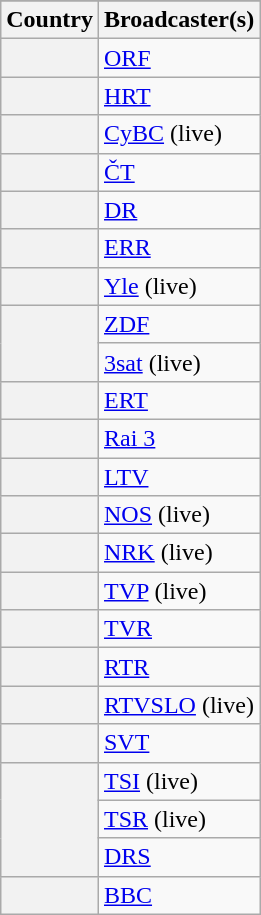<table class="wikitable plainrowheaders">
<tr>
</tr>
<tr>
<th scope="col">Country</th>
<th scope="col">Broadcaster(s)</th>
</tr>
<tr>
<th scope="row"></th>
<td><a href='#'>ORF</a></td>
</tr>
<tr>
<th scope="row"></th>
<td><a href='#'>HRT</a></td>
</tr>
<tr>
<th scope="row"></th>
<td><a href='#'>CyBC</a> (live)</td>
</tr>
<tr>
<th scope="row"></th>
<td><a href='#'>ČT</a></td>
</tr>
<tr>
<th scope="row"></th>
<td><a href='#'>DR</a></td>
</tr>
<tr>
<th scope="row"></th>
<td><a href='#'>ERR</a></td>
</tr>
<tr>
<th scope="row"></th>
<td><a href='#'>Yle</a> (live)</td>
</tr>
<tr>
<th scope="rowgroup" rowspan="2"></th>
<td><a href='#'>ZDF</a></td>
</tr>
<tr>
<td><a href='#'>3sat</a> (live)</td>
</tr>
<tr>
<th scope="row"></th>
<td><a href='#'>ERT</a></td>
</tr>
<tr>
<th scope="row"></th>
<td><a href='#'>Rai 3</a></td>
</tr>
<tr>
<th scope="row"></th>
<td><a href='#'>LTV</a></td>
</tr>
<tr>
<th scope="row"></th>
<td><a href='#'>NOS</a> (live)</td>
</tr>
<tr>
<th scope="row"></th>
<td><a href='#'>NRK</a> (live)</td>
</tr>
<tr>
<th scope="row"></th>
<td><a href='#'>TVP</a> (live)</td>
</tr>
<tr>
<th scope="row"></th>
<td><a href='#'>TVR</a></td>
</tr>
<tr>
<th scope="row"></th>
<td><a href='#'>RTR</a></td>
</tr>
<tr>
<th scope="row"></th>
<td><a href='#'>RTVSLO</a> (live)</td>
</tr>
<tr>
<th scope="row"></th>
<td><a href='#'>SVT</a></td>
</tr>
<tr>
<th scope="rowgroup" rowspan="3"></th>
<td><a href='#'>TSI</a> (live)</td>
</tr>
<tr>
<td><a href='#'>TSR</a> (live)</td>
</tr>
<tr>
<td><a href='#'>DRS</a></td>
</tr>
<tr>
<th scope="row"></th>
<td><a href='#'>BBC</a></td>
</tr>
</table>
